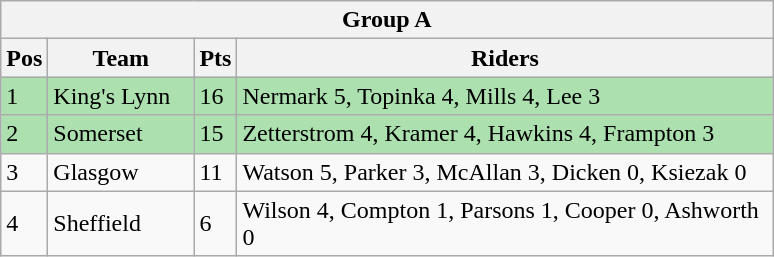<table class="wikitable">
<tr>
<th colspan="4">Group A</th>
</tr>
<tr>
<th width=20>Pos</th>
<th width=90>Team</th>
<th width=20>Pts</th>
<th width=350>Riders</th>
</tr>
<tr style="background:#ACE1AF;">
<td>1</td>
<td align=left>King's Lynn</td>
<td>16</td>
<td>Nermark 5, Topinka 4, Mills 4, Lee 3</td>
</tr>
<tr style="background:#ACE1AF;">
<td>2</td>
<td align=left>Somerset</td>
<td>15</td>
<td>Zetterstrom 4, Kramer 4, Hawkins 4, Frampton 3</td>
</tr>
<tr>
<td>3</td>
<td align=left>Glasgow</td>
<td>11</td>
<td>Watson 5, Parker 3, McAllan 3, Dicken 0, Ksiezak 0</td>
</tr>
<tr>
<td>4</td>
<td align=left>Sheffield</td>
<td>6</td>
<td>Wilson 4, Compton 1, Parsons 1, Cooper 0, Ashworth 0</td>
</tr>
</table>
